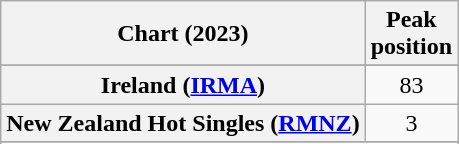<table class="wikitable sortable plainrowheaders" style="text-align:center">
<tr>
<th scope="col">Chart (2023)</th>
<th scope="col">Peak<br>position</th>
</tr>
<tr>
</tr>
<tr>
</tr>
<tr>
<th scope="row">Ireland (<a href='#'>IRMA</a>)</th>
<td>83</td>
</tr>
<tr>
<th scope="row">New Zealand Hot Singles (<a href='#'>RMNZ</a>)</th>
<td>3</td>
</tr>
<tr>
</tr>
<tr>
</tr>
<tr>
</tr>
</table>
